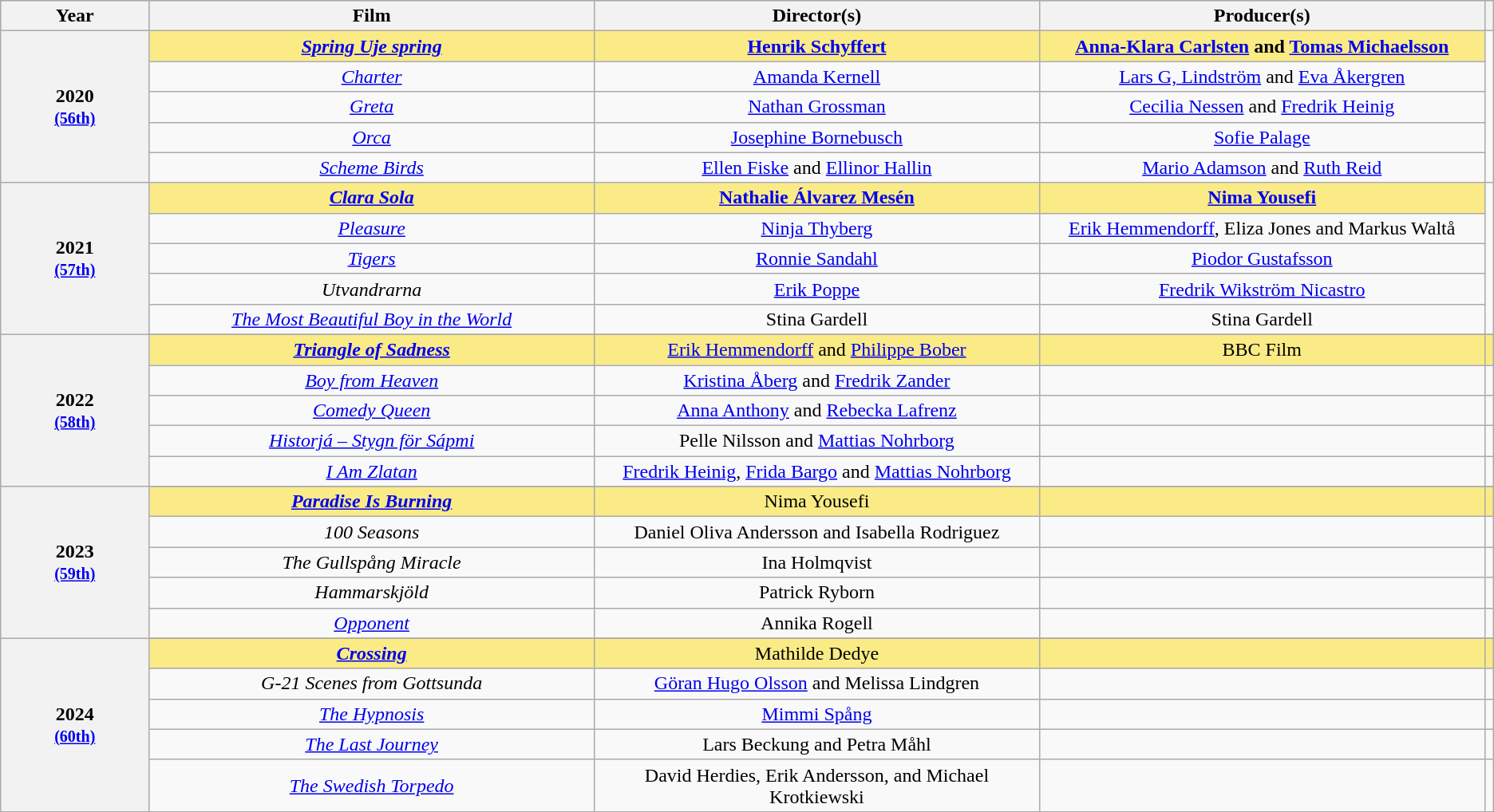<table class="wikitable" style="text-align:center;">
<tr style="background:#bebebe;">
<th style="width:10%;">Year</th>
<th style="width:30%;">Film</th>
<th style="width:30%;">Director(s)</th>
<th style="width:30%;">Producer(s)</th>
<th scope="col" style="width:2%;" class="unsortable"></th>
</tr>
<tr>
<th scope="row" rowspan=5 style="text-align:center"><strong>2020</strong><br><small><a href='#'>(56th)</a></small></th>
<td style="background:#FAEB86"><strong><em><a href='#'>Spring Uje spring</a></em></strong></td>
<td style="background:#FAEB86"><strong><a href='#'>Henrik Schyffert</a></strong></td>
<td style="background:#FAEB86"><strong><a href='#'>Anna-Klara Carlsten</a> and <a href='#'>Tomas Michaelsson</a></strong></td>
<td rowspan="5"></td>
</tr>
<tr>
<td><em><a href='#'>Charter</a></em></td>
<td><a href='#'>Amanda Kernell</a></td>
<td><a href='#'>Lars G, Lindström</a> and <a href='#'>Eva Åkergren</a></td>
</tr>
<tr>
<td><em><a href='#'>Greta</a></em></td>
<td><a href='#'>Nathan Grossman</a></td>
<td><a href='#'>Cecilia Nessen</a> and <a href='#'>Fredrik Heinig</a></td>
</tr>
<tr>
<td><em><a href='#'>Orca</a></em></td>
<td><a href='#'>Josephine Bornebusch</a></td>
<td><a href='#'>Sofie Palage</a></td>
</tr>
<tr>
<td><em><a href='#'>Scheme Birds</a></em></td>
<td><a href='#'>Ellen Fiske</a> and <a href='#'>Ellinor Hallin</a></td>
<td><a href='#'>Mario Adamson</a> and <a href='#'>Ruth Reid</a></td>
</tr>
<tr>
<th scope="row" rowspan=5 style="text-align:center"><strong>2021</strong><br><small><a href='#'>(57th)</a></small></th>
<td style="background:#FAEB86"><strong><em><a href='#'>Clara Sola</a></em></strong></td>
<td style="background:#FAEB86"><strong><a href='#'>Nathalie Álvarez Mesén</a></strong></td>
<td style="background:#FAEB86"><strong><a href='#'>Nima Yousefi</a></strong></td>
<td rowspan="5"></td>
</tr>
<tr>
<td><em><a href='#'>Pleasure</a></em></td>
<td><a href='#'>Ninja Thyberg</a></td>
<td><a href='#'>Erik Hemmendorff</a>, Eliza Jones and Markus Waltå</td>
</tr>
<tr>
<td><em><a href='#'>Tigers</a></em></td>
<td><a href='#'>Ronnie Sandahl</a></td>
<td><a href='#'>Piodor Gustafsson</a></td>
</tr>
<tr>
<td><em>Utvandrarna</em></td>
<td><a href='#'>Erik Poppe</a></td>
<td><a href='#'>Fredrik Wikström Nicastro</a></td>
</tr>
<tr>
<td><em><a href='#'>The Most Beautiful Boy in the World</a></em></td>
<td>Stina Gardell</td>
<td>Stina Gardell</td>
</tr>
<tr>
<th scope="row" rowspan=6 style="text-align:center"><strong>2022</strong><br><small><a href='#'>(58th)</a></small></th>
</tr>
<tr style="background:#FAEB86">
<td><strong><em><a href='#'>Triangle of Sadness</a></em></strong></td>
<td><a href='#'>Erik Hemmendorff</a> and <a href='#'>Philippe Bober</a></td>
<td>BBC Film</td>
<td></td>
</tr>
<tr>
<td><em><a href='#'>Boy from Heaven</a></em></td>
<td><a href='#'>Kristina Åberg</a> and <a href='#'>Fredrik Zander</a></td>
<td></td>
<td></td>
</tr>
<tr>
<td><em><a href='#'>Comedy Queen</a></em></td>
<td><a href='#'>Anna Anthony</a> and <a href='#'>Rebecka Lafrenz</a></td>
<td></td>
<td></td>
</tr>
<tr>
<td><em><a href='#'>Historjá – Stygn för Sápmi</a></em></td>
<td>Pelle Nilsson and <a href='#'>Mattias Nohrborg</a></td>
<td></td>
<td></td>
</tr>
<tr>
<td><em><a href='#'>I Am Zlatan</a></em></td>
<td><a href='#'>Fredrik Heinig</a>, <a href='#'>Frida Bargo</a> and <a href='#'>Mattias Nohrborg</a></td>
<td></td>
<td></td>
</tr>
<tr>
<th scope="row" rowspan=6 style="text-align:center"><strong>2023</strong><br><small><a href='#'>(59th)</a></small></th>
</tr>
<tr style="background:#FAEB86">
<td><strong><em><a href='#'>Paradise Is Burning</a></em></strong></td>
<td>Nima Yousefi</td>
<td></td>
<td></td>
</tr>
<tr>
<td><em>100 Seasons</em></td>
<td>Daniel Oliva Andersson and Isabella Rodriguez</td>
<td></td>
<td></td>
</tr>
<tr>
<td><em>The Gullspång Miracle</em></td>
<td>Ina Holmqvist</td>
<td></td>
<td></td>
</tr>
<tr>
<td><em>Hammarskjöld</em></td>
<td>Patrick Ryborn</td>
<td></td>
<td></td>
</tr>
<tr>
<td><em><a href='#'>Opponent</a></em></td>
<td>Annika Rogell</td>
<td></td>
<td></td>
</tr>
<tr>
<th scope="row" rowspan=6 style="text-align:center"><strong>2024</strong><br><small><a href='#'>(60th)</a></small></th>
</tr>
<tr style="background:#FAEB86">
<td><strong><em><a href='#'>Crossing</a></em></strong></td>
<td>Mathilde Dedye</td>
<td></td>
<td></td>
</tr>
<tr>
<td><em>G-21 Scenes from Gottsunda</em></td>
<td><a href='#'>Göran Hugo Olsson</a> and Melissa Lindgren</td>
<td></td>
<td></td>
</tr>
<tr>
<td><em><a href='#'>The Hypnosis</a></em></td>
<td><a href='#'>Mimmi Spång</a></td>
<td></td>
<td></td>
</tr>
<tr>
<td><em><a href='#'>The Last Journey</a></em></td>
<td>Lars Beckung and Petra Måhl</td>
<td></td>
<td></td>
</tr>
<tr>
<td><em><a href='#'>The Swedish Torpedo</a></em></td>
<td>David Herdies, Erik Andersson, and Michael Krotkiewski</td>
<td></td>
<td></td>
</tr>
<tr>
</tr>
</table>
